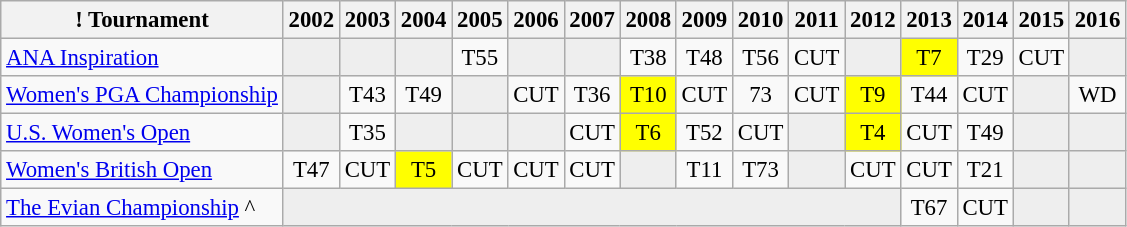<table class="wikitable" style="font-size:95%;text-align:center;">
<tr>
<th>! Tournament</th>
<th>2002</th>
<th>2003</th>
<th>2004</th>
<th>2005</th>
<th>2006</th>
<th>2007</th>
<th>2008</th>
<th>2009</th>
<th>2010</th>
<th>2011</th>
<th>2012</th>
<th>2013</th>
<th>2014</th>
<th>2015</th>
<th>2016</th>
</tr>
<tr>
<td align=left><a href='#'>ANA Inspiration</a></td>
<td style="background:#eeeeee;"></td>
<td style="background:#eeeeee;"></td>
<td style="background:#eeeeee;"></td>
<td>T55</td>
<td style="background:#eeeeee;"></td>
<td style="background:#eeeeee;"></td>
<td>T38</td>
<td>T48</td>
<td>T56</td>
<td>CUT</td>
<td style="background:#eeeeee;"></td>
<td style="background:yellow;">T7</td>
<td>T29</td>
<td>CUT</td>
<td style="background:#eeeeee;"></td>
</tr>
<tr>
<td align=left><a href='#'>Women's PGA Championship</a></td>
<td style="background:#eeeeee;"></td>
<td>T43</td>
<td>T49</td>
<td style="background:#eeeeee;"></td>
<td>CUT</td>
<td>T36</td>
<td style="background:yellow;">T10</td>
<td>CUT</td>
<td>73</td>
<td>CUT</td>
<td style="background:yellow;">T9</td>
<td>T44</td>
<td>CUT</td>
<td style="background:#eeeeee;"></td>
<td>WD</td>
</tr>
<tr>
<td align=left><a href='#'>U.S. Women's Open</a></td>
<td style="background:#eeeeee;"></td>
<td>T35</td>
<td style="background:#eeeeee;"></td>
<td style="background:#eeeeee;"></td>
<td style="background:#eeeeee;"></td>
<td>CUT</td>
<td style="background:yellow;">T6</td>
<td>T52</td>
<td>CUT</td>
<td style="background:#eeeeee;"></td>
<td style="background:yellow;">T4</td>
<td>CUT</td>
<td>T49</td>
<td style="background:#eeeeee;"></td>
<td style="background:#eeeeee;"></td>
</tr>
<tr>
<td align=left><a href='#'>Women's British Open</a></td>
<td>T47</td>
<td>CUT</td>
<td style="background:yellow;">T5</td>
<td>CUT</td>
<td>CUT</td>
<td>CUT</td>
<td style="background:#eeeeee;"></td>
<td>T11</td>
<td>T73</td>
<td style="background:#eeeeee;"></td>
<td>CUT</td>
<td>CUT</td>
<td>T21</td>
<td style="background:#eeeeee;"></td>
<td style="background:#eeeeee;"></td>
</tr>
<tr>
<td align=left><a href='#'>The Evian Championship</a> ^</td>
<td style="background:#eeeeee;" colspan=11></td>
<td>T67</td>
<td>CUT</td>
<td style="background:#eeeeee;"></td>
<td style="background:#eeeeee;"></td>
</tr>
</table>
